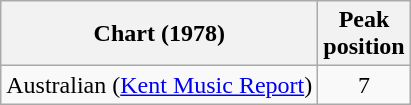<table class="wikitable">
<tr>
<th>Chart (1978)</th>
<th>Peak<br>position</th>
</tr>
<tr>
<td>Australian (<a href='#'>Kent Music Report</a>)</td>
<td align="center">7</td>
</tr>
</table>
